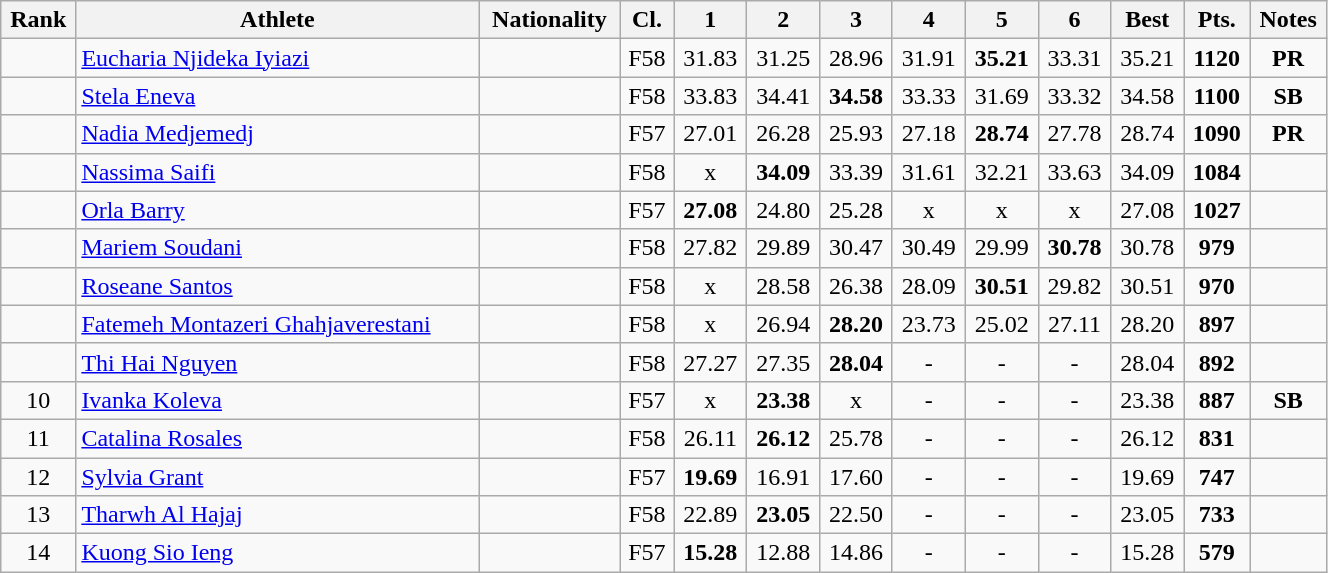<table class="wikitable sortable" style="text-align:center; width:70%;">
<tr>
<th>Rank</th>
<th>Athlete</th>
<th>Nationality</th>
<th>Cl.</th>
<th class="unsortable">1</th>
<th class="unsortable">2</th>
<th class="unsortable">3</th>
<th class="unsortable">4</th>
<th class="unsortable">5</th>
<th class="unsortable">6</th>
<th>Best</th>
<th>Pts.</th>
<th>Notes</th>
</tr>
<tr>
<td></td>
<td style="text-align:left;"><a href='#'>Eucharia Njideka Iyiazi</a></td>
<td style="text-align:left;"></td>
<td>F58</td>
<td>31.83</td>
<td>31.25</td>
<td>28.96</td>
<td>31.91</td>
<td><strong>35.21</strong></td>
<td>33.31</td>
<td>35.21</td>
<td><strong>1120</strong></td>
<td><strong>PR</strong></td>
</tr>
<tr>
<td></td>
<td style="text-align:left;"><a href='#'>Stela Eneva</a></td>
<td style="text-align:left;"></td>
<td>F58</td>
<td>33.83</td>
<td>34.41</td>
<td><strong>34.58</strong></td>
<td>33.33</td>
<td>31.69</td>
<td>33.32</td>
<td>34.58</td>
<td><strong>1100</strong></td>
<td><strong>SB</strong></td>
</tr>
<tr>
<td></td>
<td style="text-align:left;"><a href='#'>Nadia Medjemedj</a></td>
<td style="text-align:left;"></td>
<td>F57</td>
<td>27.01</td>
<td>26.28</td>
<td>25.93</td>
<td>27.18</td>
<td><strong>28.74</strong></td>
<td>27.78</td>
<td>28.74</td>
<td><strong>1090</strong></td>
<td><strong>PR</strong></td>
</tr>
<tr>
<td></td>
<td style="text-align:left;"><a href='#'>Nassima Saifi</a></td>
<td style="text-align:left;"></td>
<td>F58</td>
<td>x</td>
<td><strong>34.09</strong></td>
<td>33.39</td>
<td>31.61</td>
<td>32.21</td>
<td>33.63</td>
<td>34.09</td>
<td><strong>1084</strong></td>
<td></td>
</tr>
<tr>
<td></td>
<td style="text-align:left;"><a href='#'>Orla Barry</a></td>
<td style="text-align:left;"></td>
<td>F57</td>
<td><strong>27.08</strong></td>
<td>24.80</td>
<td>25.28</td>
<td>x</td>
<td>x</td>
<td>x</td>
<td>27.08</td>
<td><strong>1027</strong></td>
<td></td>
</tr>
<tr>
<td></td>
<td style="text-align:left;"><a href='#'>Mariem Soudani</a></td>
<td style="text-align:left;"></td>
<td>F58</td>
<td>27.82</td>
<td>29.89</td>
<td>30.47</td>
<td>30.49</td>
<td>29.99</td>
<td><strong>30.78</strong></td>
<td>30.78</td>
<td><strong>979</strong></td>
<td></td>
</tr>
<tr>
<td></td>
<td style="text-align:left;"><a href='#'>Roseane Santos</a></td>
<td style="text-align:left;"></td>
<td>F58</td>
<td>x</td>
<td>28.58</td>
<td>26.38</td>
<td>28.09</td>
<td><strong>30.51</strong></td>
<td>29.82</td>
<td>30.51</td>
<td><strong>970</strong></td>
<td></td>
</tr>
<tr>
<td></td>
<td style="text-align:left;"><a href='#'>Fatemeh Montazeri Ghahjaverestani</a></td>
<td style="text-align:left;"></td>
<td>F58</td>
<td>x</td>
<td>26.94</td>
<td><strong>28.20</strong></td>
<td>23.73</td>
<td>25.02</td>
<td>27.11</td>
<td>28.20</td>
<td><strong>897</strong></td>
<td></td>
</tr>
<tr>
<td></td>
<td style="text-align:left;"><a href='#'>Thi Hai Nguyen</a></td>
<td style="text-align:left;"></td>
<td>F58</td>
<td>27.27</td>
<td>27.35</td>
<td><strong>28.04</strong></td>
<td>-</td>
<td>-</td>
<td>-</td>
<td>28.04</td>
<td><strong>892</strong></td>
<td></td>
</tr>
<tr>
<td>10</td>
<td style="text-align:left;"><a href='#'>Ivanka Koleva</a></td>
<td style="text-align:left;"></td>
<td>F57</td>
<td>x</td>
<td><strong>23.38</strong></td>
<td>x</td>
<td>-</td>
<td>-</td>
<td>-</td>
<td>23.38</td>
<td><strong>887</strong></td>
<td><strong>SB</strong></td>
</tr>
<tr>
<td>11</td>
<td style="text-align:left;"><a href='#'>Catalina Rosales</a></td>
<td style="text-align:left;"></td>
<td>F58</td>
<td>26.11</td>
<td><strong>26.12</strong></td>
<td>25.78</td>
<td>-</td>
<td>-</td>
<td>-</td>
<td>26.12</td>
<td><strong>831</strong></td>
<td></td>
</tr>
<tr>
<td>12</td>
<td style="text-align:left;"><a href='#'>Sylvia Grant</a></td>
<td style="text-align:left;"></td>
<td>F57</td>
<td><strong>19.69</strong></td>
<td>16.91</td>
<td>17.60</td>
<td>-</td>
<td>-</td>
<td>-</td>
<td>19.69</td>
<td><strong>747</strong></td>
<td></td>
</tr>
<tr>
<td>13</td>
<td style="text-align:left;"><a href='#'>Tharwh Al Hajaj</a></td>
<td style="text-align:left;"></td>
<td>F58</td>
<td>22.89</td>
<td><strong>23.05</strong></td>
<td>22.50</td>
<td>-</td>
<td>-</td>
<td>-</td>
<td>23.05</td>
<td><strong>733</strong></td>
<td></td>
</tr>
<tr>
<td>14</td>
<td style="text-align:left;"><a href='#'>Kuong Sio Ieng</a></td>
<td style="text-align:left;"></td>
<td>F57</td>
<td><strong>15.28</strong></td>
<td>12.88</td>
<td>14.86</td>
<td>-</td>
<td>-</td>
<td>-</td>
<td>15.28</td>
<td><strong>579</strong></td>
<td></td>
</tr>
</table>
